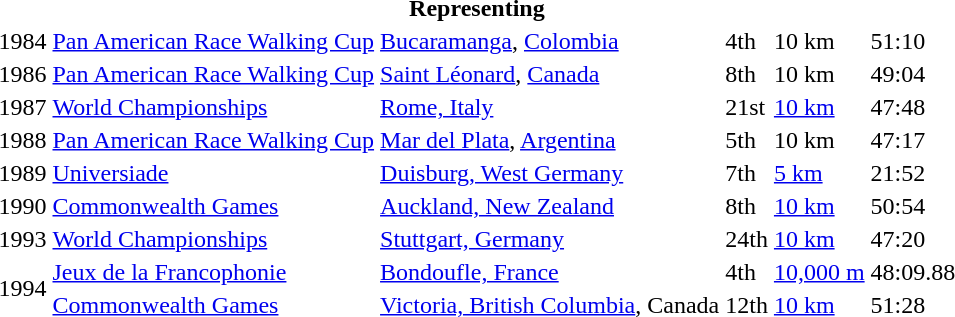<table>
<tr>
<th colspan="6">Representing </th>
</tr>
<tr>
<td>1984</td>
<td><a href='#'>Pan American Race Walking Cup</a></td>
<td><a href='#'>Bucaramanga</a>, <a href='#'>Colombia</a></td>
<td>4th</td>
<td>10 km</td>
<td>51:10</td>
</tr>
<tr>
<td>1986</td>
<td><a href='#'>Pan American Race Walking Cup</a></td>
<td><a href='#'>Saint Léonard</a>, <a href='#'>Canada</a></td>
<td>8th</td>
<td>10 km</td>
<td>49:04</td>
</tr>
<tr>
<td>1987</td>
<td><a href='#'>World Championships</a></td>
<td><a href='#'>Rome, Italy</a></td>
<td>21st</td>
<td><a href='#'>10 km</a></td>
<td>47:48</td>
</tr>
<tr>
<td>1988</td>
<td><a href='#'>Pan American Race Walking Cup</a></td>
<td><a href='#'>Mar del Plata</a>, <a href='#'>Argentina</a></td>
<td>5th</td>
<td>10 km</td>
<td>47:17</td>
</tr>
<tr>
<td>1989</td>
<td><a href='#'>Universiade</a></td>
<td><a href='#'>Duisburg, West Germany</a></td>
<td>7th</td>
<td><a href='#'>5 km</a></td>
<td>21:52</td>
</tr>
<tr>
<td>1990</td>
<td><a href='#'>Commonwealth Games</a></td>
<td><a href='#'>Auckland, New Zealand</a></td>
<td>8th</td>
<td><a href='#'>10 km</a></td>
<td>50:54</td>
</tr>
<tr>
<td>1993</td>
<td><a href='#'>World Championships</a></td>
<td><a href='#'>Stuttgart, Germany</a></td>
<td>24th</td>
<td><a href='#'>10 km</a></td>
<td>47:20</td>
</tr>
<tr>
<td rowspan=2>1994</td>
<td><a href='#'>Jeux de la Francophonie</a></td>
<td><a href='#'>Bondoufle, France</a></td>
<td>4th</td>
<td><a href='#'>10,000 m</a></td>
<td>48:09.88</td>
</tr>
<tr>
<td><a href='#'>Commonwealth Games</a></td>
<td><a href='#'>Victoria, British Columbia</a>, Canada</td>
<td>12th</td>
<td><a href='#'>10 km</a></td>
<td>51:28</td>
</tr>
</table>
